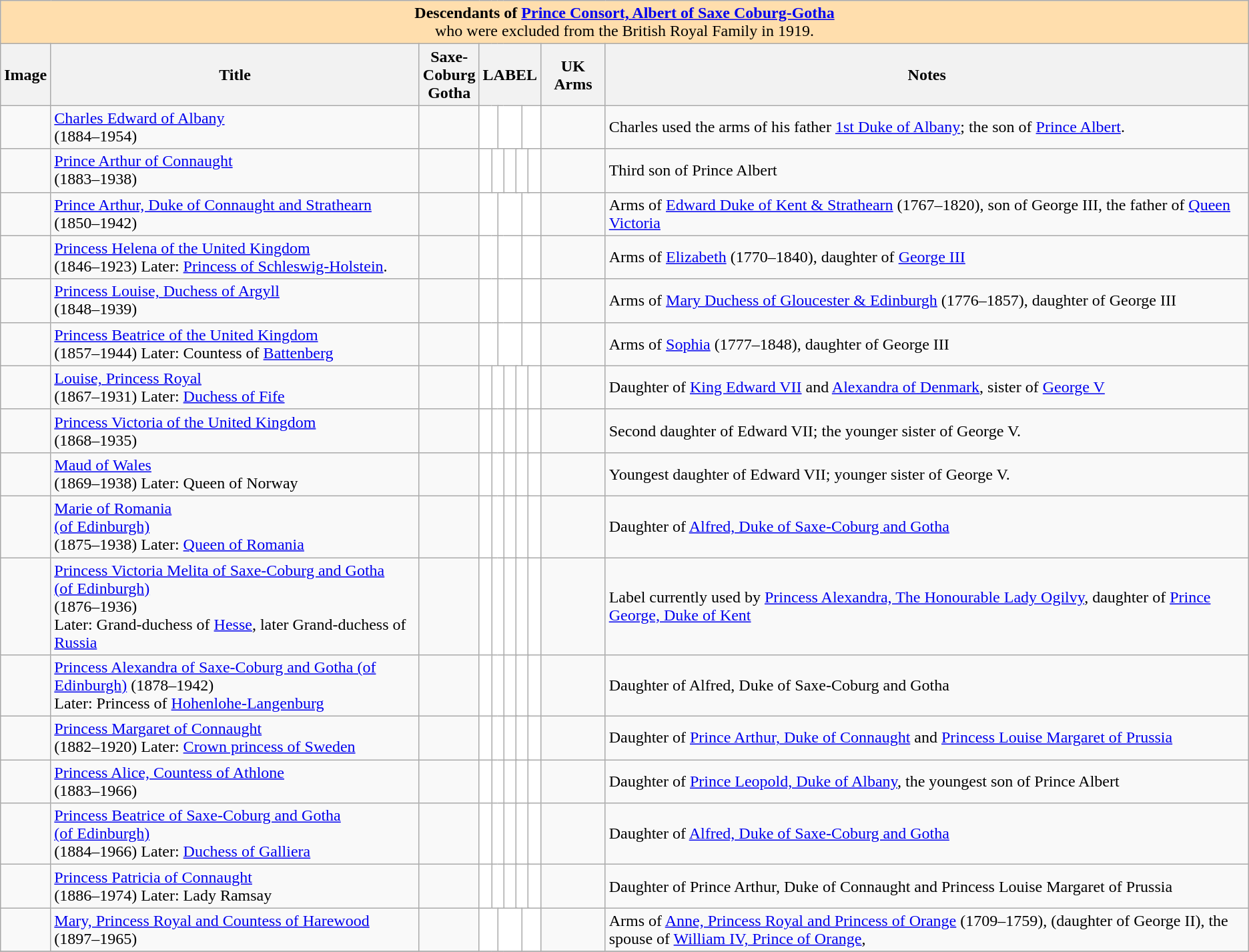<table class="wikitable">
<tr>
<td align=center bgcolor="#FFDEAD" colspan=20><strong>Descendants of <a href='#'>Prince Consort, Albert of Saxe Coburg-Gotha</a></strong><br>who were excluded from the British Royal Family in 1919.</td>
</tr>
<tr>
<th>Image</th>
<th>Title</th>
<th>Saxe-<br>Coburg<br>Gotha</th>
<th colspan=15>LABEL  <br></th>
<th>UK Arms</th>
<th>Notes</th>
</tr>
<tr>
<td align=center></td>
<td><a href='#'>Charles Edward of Albany</a><br>(1884–1954)</td>
<td align=center></td>
<td align=center bgcolor="#ffffff" colspan=5></td>
<td align=center bgcolor="#ffffff" colspan=5></td>
<td align=center bgcolor="#ffffff" colspan=5></td>
<td></td>
<td>Charles used the arms of his father <a href='#'>1st Duke of Albany</a>; the son of <a href='#'>Prince Albert</a>.</td>
</tr>
<tr>
<td align=center></td>
<td><a href='#'>Prince Arthur of Connaught</a><br>(1883–1938)</td>
<td align=center></td>
<td align=center bgcolor="#ffffff" colspan=3></td>
<td align=center bgcolor="#ffffff" colspan=3></td>
<td align=center bgcolor="#ffffff" colspan=3></td>
<td align=center bgcolor="#ffffff" colspan=3></td>
<td align=center bgcolor="#ffffff" colspan=3></td>
<td></td>
<td>Third son of Prince Albert</td>
</tr>
<tr>
<td></td>
<td><a href='#'>Prince Arthur, Duke of Connaught and Strathearn</a><br>(1850–1942)</td>
<td align=center></td>
<td align=center bgcolor="#ffffff" colspan=5></td>
<td align=center bgcolor="#ffffff" colspan=5></td>
<td align=center bgcolor="#ffffff" colspan=5></td>
<td></td>
<td>Arms of <a href='#'>Edward Duke of Kent & Strathearn</a> (1767–1820), son of George III, the father of <a href='#'>Queen Victoria</a></td>
</tr>
<tr>
<td align=center></td>
<td><a href='#'>Princess Helena of the United Kingdom</a><br>(1846–1923) Later: <a href='#'>Princess of Schleswig-Holstein</a>.</td>
<td align=center></td>
<td align=center bgcolor="#ffffff" colspan=5></td>
<td align=center bgcolor="#ffffff" colspan=5></td>
<td align=center bgcolor="#ffffff" colspan=5></td>
<td></td>
<td>Arms of <a href='#'>Elizabeth</a> (1770–1840), daughter of <a href='#'>George III</a></td>
</tr>
<tr>
<td></td>
<td><a href='#'>Princess Louise, Duchess of Argyll</a><br>(1848–1939)</td>
<td align=center></td>
<td bgcolor="#ffffff" colspan=5></td>
<td align=center bgcolor="#ffffff" colspan=5></td>
<td bgcolor="#ffffff" colspan=5></td>
<td></td>
<td>Arms of <a href='#'>Mary Duchess of Gloucester & Edinburgh</a> (1776–1857), daughter of George III</td>
</tr>
<tr>
<td></td>
<td><a href='#'>Princess Beatrice of the United Kingdom</a><br>(1857–1944) Later: Countess of <a href='#'>Battenberg</a></td>
<td align=center></td>
<td align=center bgcolor="#ffffff" colspan=5></td>
<td align=center bgcolor="#ffffff" colspan=5></td>
<td align=center bgcolor="#ffffff" colspan=5></td>
<td></td>
<td>Arms of <a href='#'>Sophia</a> (1777–1848), daughter of George III</td>
</tr>
<tr>
<td></td>
<td><a href='#'>Louise, Princess Royal</a><br>(1867–1931) Later: <a href='#'>Duchess of Fife</a></td>
<td align=center></td>
<td align=center bgcolor="#ffffff" colspan=3></td>
<td align=center bgcolor="#ffffff" colspan=3></td>
<td align=center bgcolor="#ffffff" colspan=3></td>
<td align=center bgcolor="#ffffff" colspan=3></td>
<td align=center bgcolor="#ffffff" colspan=3></td>
<td></td>
<td>Daughter of <a href='#'>King Edward VII</a> and <a href='#'>Alexandra of Denmark</a>, sister of <a href='#'>George V</a></td>
</tr>
<tr>
<td></td>
<td><a href='#'>Princess Victoria of the United Kingdom</a><br>(1868–1935)</td>
<td align=center></td>
<td align=center bgcolor="#ffffff" colspan=3></td>
<td align=center bgcolor="#ffffff" colspan=3></td>
<td align=center bgcolor="#ffffff" colspan=3></td>
<td align=center bgcolor="#ffffff" colspan=3></td>
<td align=center bgcolor="#ffffff" colspan=3></td>
<td></td>
<td>Second daughter of Edward VII; the younger sister of George V.</td>
</tr>
<tr>
<td></td>
<td><a href='#'>Maud of Wales</a><br>(1869–1938) Later: Queen of Norway</td>
<td align=center></td>
<td align=center bgcolor="#ffffff" colspan=3></td>
<td align=center bgcolor="#ffffff" colspan=3></td>
<td align=center bgcolor="#ffffff" colspan=3></td>
<td align=center bgcolor="#ffffff" colspan=3></td>
<td align=center bgcolor="#ffffff" colspan=3></td>
<td></td>
<td>Youngest daughter of Edward VII; younger sister of George V.</td>
</tr>
<tr>
<td align=center></td>
<td><a href='#'> Marie of Romania<br>(of Edinburgh)</a><br>(1875–1938) Later: <a href='#'>Queen of Romania</a></td>
<td align=center></td>
<td align=center bgcolor="#ffffff" colspan=3></td>
<td align=center bgcolor="#ffffff" colspan=3></td>
<td align=center bgcolor="#ffffff" colspan=3></td>
<td align=center bgcolor="#ffffff" colspan=3></td>
<td align=center bgcolor="#ffffff" colspan=3></td>
<td></td>
<td>Daughter of <a href='#'>Alfred, Duke of Saxe-Coburg and Gotha</a></td>
</tr>
<tr>
<td align=center></td>
<td><a href='#'>Princess Victoria Melita of Saxe-Coburg and Gotha<br>(of Edinburgh)</a><br>(1876–1936)<br>Later: Grand-duchess of <a href='#'>Hesse</a>, later Grand-duchess of <a href='#'>Russia</a></td>
<td align=center></td>
<td align=center bgcolor="#ffffff" colspan=3></td>
<td align=center bgcolor="#ffffff" colspan=3></td>
<td align=center bgcolor="#ffffff" colspan=3></td>
<td align=center bgcolor="#ffffff" colspan=3></td>
<td align=center bgcolor="#ffffff" colspan=3></td>
<td></td>
<td>Label currently used by <a href='#'>Princess Alexandra, The Honourable Lady Ogilvy</a>, daughter of <a href='#'>Prince George, Duke of Kent</a></td>
</tr>
<tr>
<td align=center></td>
<td><a href='#'>Princess Alexandra of Saxe-Coburg and Gotha (of Edinburgh)</a> (1878–1942)<br>Later: Princess of <a href='#'>Hohenlohe-Langenburg</a></td>
<td align=center></td>
<td align=center bgcolor="#ffffff" colspan=3></td>
<td align=center bgcolor="#ffffff" colspan=3></td>
<td align=center bgcolor="#ffffff" colspan=3></td>
<td align=center bgcolor="#ffffff" colspan=3></td>
<td align=center bgcolor="#ffffff" colspan=3></td>
<td></td>
<td>Daughter of Alfred, Duke of Saxe-Coburg and Gotha</td>
</tr>
<tr>
<td align=center></td>
<td><a href='#'>Princess Margaret of Connaught</a><br>(1882–1920) Later: <a href='#'>Crown princess of Sweden</a></td>
<td align=center></td>
<td align=center bgcolor="#ffffff" colspan=3></td>
<td align=center bgcolor="#ffffff" colspan=3></td>
<td align=center bgcolor="#ffffff" colspan=3></td>
<td align=center bgcolor="#ffffff" colspan=3></td>
<td align=center bgcolor="#ffffff" colspan=3></td>
<td></td>
<td>Daughter of <a href='#'>Prince Arthur, Duke of Connaught</a> and <a href='#'>Princess Louise Margaret of Prussia</a></td>
</tr>
<tr>
<td align=center></td>
<td><a href='#'>Princess Alice, Countess of Athlone</a><br>(1883–1966)</td>
<td align=center></td>
<td align=center bgcolor="#ffffff" colspan=3></td>
<td align=center bgcolor="#ffffff" colspan=3></td>
<td align=center bgcolor="#ffffff" colspan=3></td>
<td align=center bgcolor="#ffffff" colspan=3></td>
<td align=center bgcolor="#ffffff" colspan=3></td>
<td></td>
<td>Daughter of <a href='#'>Prince Leopold, Duke of Albany</a>, the youngest son of Prince Albert</td>
</tr>
<tr>
<td align=center></td>
<td><a href='#'>Princess Beatrice of Saxe-Coburg and Gotha<br>(of Edinburgh)</a><br>(1884–1966) Later: <a href='#'>Duchess of Galliera</a></td>
<td align=center></td>
<td align=center bgcolor="#ffffff" colspan=3></td>
<td align=center bgcolor="#ffffff" colspan=3></td>
<td align=center bgcolor="#ffffff" colspan=3></td>
<td align=center bgcolor="#ffffff" colspan=3></td>
<td align=center bgcolor="#ffffff" colspan=3></td>
<td></td>
<td>Daughter of <a href='#'>Alfred, Duke of Saxe-Coburg and Gotha</a></td>
</tr>
<tr>
<td align=center></td>
<td><a href='#'>Princess Patricia of Connaught</a><br>(1886–1974) Later: Lady Ramsay</td>
<td align=center></td>
<td align=center bgcolor="#ffffff" colspan=3></td>
<td align=center bgcolor="#ffffff" colspan=3></td>
<td align=center bgcolor="#ffffff" colspan=3></td>
<td align=center bgcolor="#ffffff" colspan=3></td>
<td align=center bgcolor="#ffffff" colspan=3></td>
<td></td>
<td>Daughter of Prince Arthur, Duke of Connaught and Princess Louise Margaret of Prussia</td>
</tr>
<tr>
<td align=center></td>
<td><a href='#'>Mary, Princess Royal and Countess of Harewood</a><br>(1897–1965)</td>
<td align=center></td>
<td align=center bgcolor="#ffffff" colspan=5></td>
<td align=center bgcolor="#ffffff" colspan=5></td>
<td align=center bgcolor="#ffffff" colspan=5></td>
<td></td>
<td>Arms of <a href='#'>Anne, Princess Royal and Princess of Orange</a> (1709–1759), (daughter of George II), the spouse of <a href='#'>William IV, Prince of Orange</a>,</td>
</tr>
<tr>
</tr>
</table>
